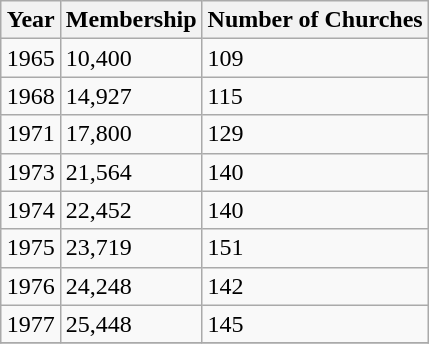<table class="wikitable" style="margin:auto auto auto auto; front-size:95%; float:right;">
<tr>
<th>Year</th>
<th>Membership</th>
<th>Number of Churches</th>
</tr>
<tr>
<td>1965</td>
<td>10,400</td>
<td>109</td>
</tr>
<tr>
<td>1968</td>
<td>14,927</td>
<td>115</td>
</tr>
<tr>
<td>1971</td>
<td>17,800</td>
<td>129</td>
</tr>
<tr>
<td>1973</td>
<td>21,564</td>
<td>140</td>
</tr>
<tr>
<td>1974</td>
<td>22,452</td>
<td>140</td>
</tr>
<tr>
<td>1975</td>
<td>23,719</td>
<td>151</td>
</tr>
<tr>
<td>1976</td>
<td>24,248</td>
<td>142</td>
</tr>
<tr>
<td>1977</td>
<td>25,448</td>
<td>145</td>
</tr>
<tr>
</tr>
</table>
